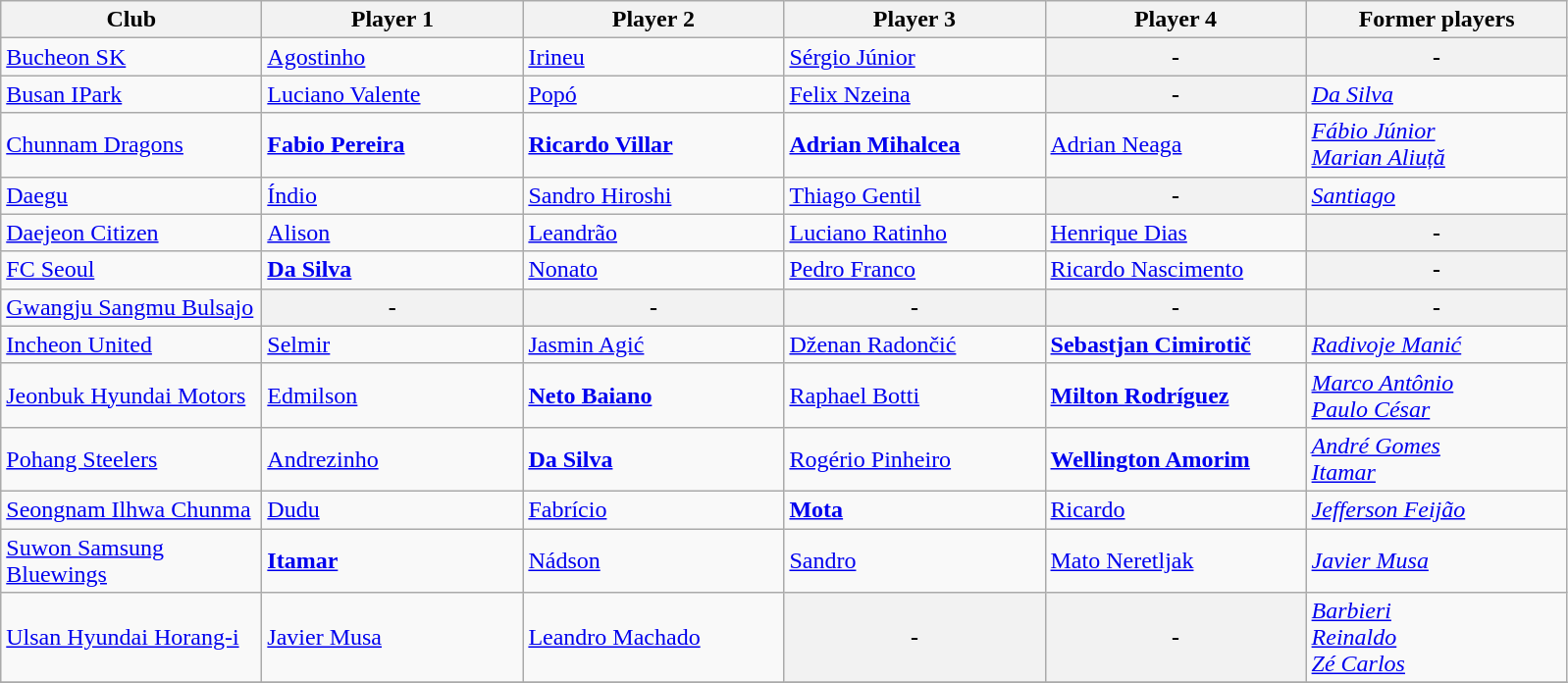<table class="wikitable">
<tr>
<th width="170">Club</th>
<th width="170">Player 1</th>
<th width="170">Player 2</th>
<th width="170">Player 3</th>
<th width="170">Player 4</th>
<th width="170">Former players</th>
</tr>
<tr>
<td><a href='#'>Bucheon SK</a></td>
<td> <a href='#'>Agostinho</a></td>
<td> <a href='#'>Irineu</a></td>
<td> <a href='#'>Sérgio Júnior</a></td>
<th><strong>-</strong></th>
<th><strong>-</strong></th>
</tr>
<tr>
<td><a href='#'>Busan IPark</a></td>
<td> <a href='#'>Luciano Valente</a></td>
<td> <a href='#'>Popó</a></td>
<td> <a href='#'>Felix Nzeina</a></td>
<th><strong>-</strong></th>
<td> <em><a href='#'>Da Silva</a></em></td>
</tr>
<tr>
<td><a href='#'>Chunnam Dragons</a></td>
<td> <strong><a href='#'>Fabio Pereira</a></strong></td>
<td> <strong><a href='#'>Ricardo Villar</a></strong></td>
<td> <strong><a href='#'>Adrian Mihalcea</a></strong></td>
<td> <a href='#'>Adrian Neaga</a></td>
<td> <em><a href='#'>Fábio Júnior</a></em> <br>  <em><a href='#'>Marian Aliuță</a></em></td>
</tr>
<tr>
<td><a href='#'>Daegu</a></td>
<td> <a href='#'>Índio</a></td>
<td> <a href='#'>Sandro Hiroshi</a></td>
<td> <a href='#'>Thiago Gentil</a></td>
<th><strong>-</strong></th>
<td> <em><a href='#'>Santiago</a></em></td>
</tr>
<tr>
<td><a href='#'>Daejeon Citizen</a></td>
<td> <a href='#'>Alison</a></td>
<td> <a href='#'>Leandrão</a></td>
<td> <a href='#'>Luciano Ratinho</a></td>
<td> <a href='#'>Henrique Dias</a></td>
<th><strong>-</strong></th>
</tr>
<tr>
<td><a href='#'>FC Seoul</a></td>
<td> <strong><a href='#'>Da Silva</a></strong></td>
<td> <a href='#'>Nonato</a></td>
<td> <a href='#'>Pedro Franco</a></td>
<td> <a href='#'>Ricardo Nascimento</a></td>
<th><strong>-</strong></th>
</tr>
<tr>
<td><a href='#'>Gwangju Sangmu Bulsajo</a></td>
<th><strong>-</strong></th>
<th><strong>-</strong></th>
<th><strong>-</strong></th>
<th><strong>-</strong></th>
<th><strong>-</strong></th>
</tr>
<tr>
<td><a href='#'>Incheon United</a></td>
<td> <a href='#'>Selmir</a></td>
<td> <a href='#'>Jasmin Agić</a></td>
<td> <a href='#'>Dženan Radončić</a></td>
<td> <strong><a href='#'>Sebastjan Cimirotič</a></strong></td>
<td> <em><a href='#'>Radivoje Manić</a></em></td>
</tr>
<tr>
<td><a href='#'>Jeonbuk Hyundai Motors</a></td>
<td> <a href='#'>Edmilson</a></td>
<td> <strong><a href='#'>Neto Baiano</a></strong></td>
<td> <a href='#'>Raphael Botti</a></td>
<td> <strong><a href='#'>Milton Rodríguez</a></strong></td>
<td> <em><a href='#'>Marco Antônio</a></em> <br>  <em><a href='#'>Paulo César</a></em></td>
</tr>
<tr>
<td><a href='#'>Pohang Steelers</a></td>
<td> <a href='#'>Andrezinho</a></td>
<td> <strong><a href='#'>Da Silva</a></strong></td>
<td> <a href='#'>Rogério Pinheiro</a></td>
<td> <strong><a href='#'>Wellington Amorim</a></strong></td>
<td> <em><a href='#'>André Gomes</a></em> <br>  <em><a href='#'>Itamar</a></em></td>
</tr>
<tr>
<td><a href='#'>Seongnam Ilhwa Chunma</a></td>
<td> <a href='#'>Dudu</a></td>
<td> <a href='#'>Fabrício</a></td>
<td> <strong><a href='#'>Mota</a></strong></td>
<td> <a href='#'>Ricardo</a></td>
<td> <em><a href='#'>Jefferson Feijão</a></em></td>
</tr>
<tr>
<td><a href='#'>Suwon Samsung Bluewings</a></td>
<td> <strong><a href='#'>Itamar</a></strong></td>
<td> <a href='#'>Nádson</a></td>
<td> <a href='#'>Sandro</a></td>
<td> <a href='#'>Mato Neretljak</a></td>
<td> <em><a href='#'>Javier Musa</a></em></td>
</tr>
<tr>
<td><a href='#'>Ulsan Hyundai Horang-i</a></td>
<td> <a href='#'>Javier Musa</a></td>
<td> <a href='#'>Leandro Machado</a></td>
<th><strong>-</strong></th>
<th><strong>-</strong></th>
<td> <em><a href='#'>Barbieri</a></em> <br>  <em><a href='#'>Reinaldo</a></em> <br>  <em><a href='#'>Zé Carlos</a></em></td>
</tr>
<tr>
</tr>
</table>
